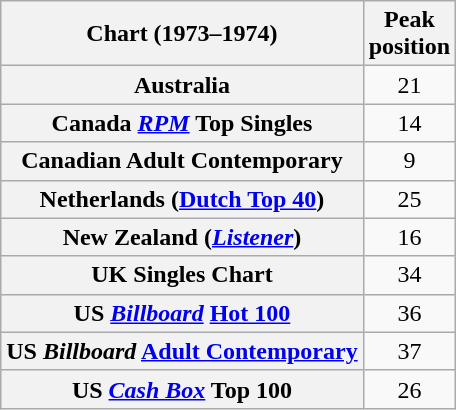<table class="wikitable sortable plainrowheaders" style="text-align:center">
<tr>
<th>Chart (1973–1974)</th>
<th>Peak<br>position</th>
</tr>
<tr>
<th scope="row">Australia</th>
<td>21</td>
</tr>
<tr>
<th scope="row">Canada <em><a href='#'>RPM</a></em> Top Singles</th>
<td>14</td>
</tr>
<tr>
<th scope="row">Canadian Adult Contemporary</th>
<td>9</td>
</tr>
<tr>
<th scope="row">Netherlands (<a href='#'>Dutch Top 40</a>)</th>
<td>25</td>
</tr>
<tr>
<th scope="row">New Zealand (<em><a href='#'>Listener</a></em>)</th>
<td>16</td>
</tr>
<tr>
<th scope="row">UK Singles Chart</th>
<td>34</td>
</tr>
<tr>
<th scope="row">US <em><a href='#'>Billboard</a></em> <a href='#'>Hot 100</a></th>
<td>36</td>
</tr>
<tr>
<th scope="row">US <em>Billboard</em> <a href='#'>Adult Contemporary</a></th>
<td>37</td>
</tr>
<tr>
<th scope="row">US <em><a href='#'>Cash Box</a></em> Top 100</th>
<td>26</td>
</tr>
</table>
